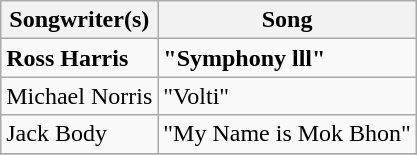<table class="wikitable">
<tr>
<th>Songwriter(s)</th>
<th>Song</th>
</tr>
<tr>
<td><strong>Ross Harris</strong></td>
<td><strong>"Symphony lll"</strong></td>
</tr>
<tr>
<td>Michael Norris</td>
<td>"Volti"</td>
</tr>
<tr>
<td>Jack Body</td>
<td>"My Name is Mok Bhon"</td>
</tr>
<tr>
</tr>
</table>
